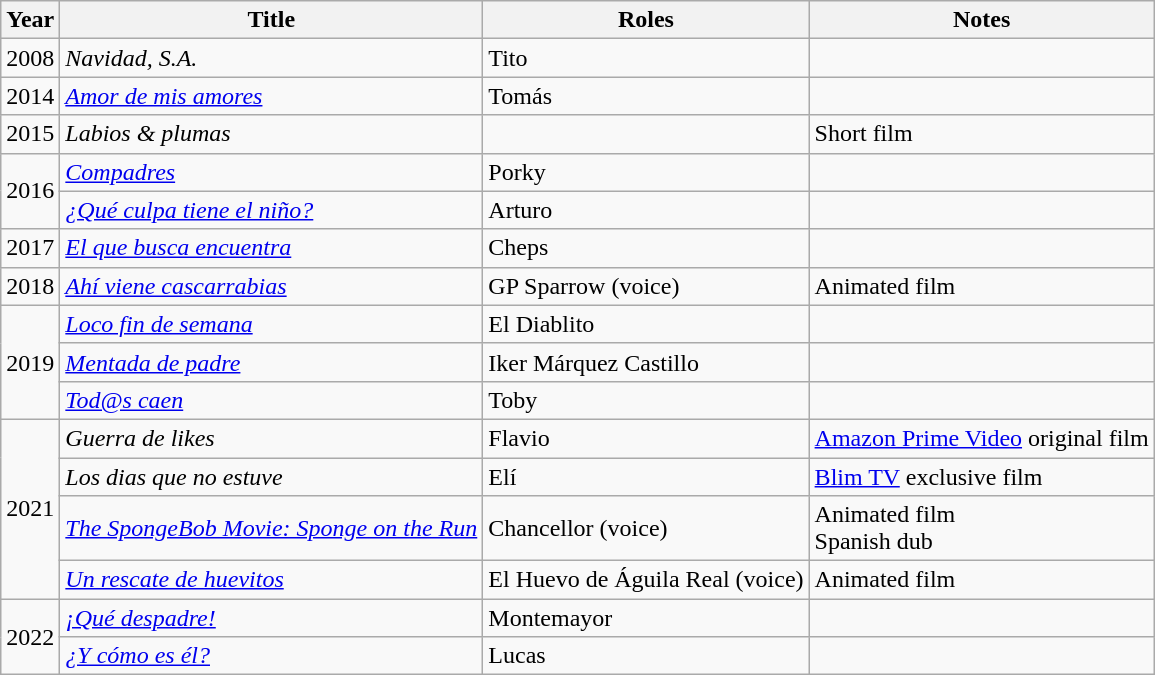<table class="wikitable sortable">
<tr>
<th>Year</th>
<th>Title</th>
<th>Roles</th>
<th>Notes</th>
</tr>
<tr>
<td>2008</td>
<td><em>Navidad, S.A.</em></td>
<td>Tito</td>
<td></td>
</tr>
<tr>
<td>2014</td>
<td><em><a href='#'>Amor de mis amores</a></em></td>
<td>Tomás</td>
<td></td>
</tr>
<tr>
<td>2015</td>
<td><em>Labios & plumas</em></td>
<td></td>
<td>Short film</td>
</tr>
<tr>
<td rowspan="2">2016</td>
<td><em><a href='#'>Compadres</a></em></td>
<td>Porky</td>
<td></td>
</tr>
<tr>
<td><em><a href='#'>¿Qué culpa tiene el niño?</a></em></td>
<td>Arturo</td>
<td></td>
</tr>
<tr>
<td>2017</td>
<td><em><a href='#'>El que busca encuentra</a></em></td>
<td>Cheps</td>
<td></td>
</tr>
<tr>
<td>2018</td>
<td><em><a href='#'>Ahí viene cascarrabias</a></em></td>
<td>GP Sparrow (voice)</td>
<td>Animated film</td>
</tr>
<tr>
<td rowspan="3">2019</td>
<td><em><a href='#'>Loco fin de semana</a></em></td>
<td>El Diablito</td>
<td></td>
</tr>
<tr>
<td><em><a href='#'>Mentada de padre</a></em></td>
<td>Iker Márquez Castillo</td>
<td></td>
</tr>
<tr>
<td><em><a href='#'>Tod@s caen</a></em></td>
<td>Toby</td>
<td></td>
</tr>
<tr>
<td rowspan="4">2021</td>
<td><em>Guerra de likes</em></td>
<td>Flavio</td>
<td><a href='#'>Amazon Prime Video</a> original film</td>
</tr>
<tr>
<td><em>Los dias que no estuve</em></td>
<td>Elí</td>
<td><a href='#'>Blim TV</a> exclusive film</td>
</tr>
<tr>
<td><em><a href='#'>The SpongeBob Movie: Sponge on the Run</a></em></td>
<td>Chancellor (voice)</td>
<td>Animated film<br>Spanish dub</td>
</tr>
<tr>
<td><em><a href='#'>Un rescate de huevitos</a></em></td>
<td>El Huevo de Águila Real (voice)</td>
<td>Animated film</td>
</tr>
<tr>
<td rowspan="2">2022</td>
<td><em><a href='#'>¡Qué despadre!</a></em></td>
<td>Montemayor</td>
<td></td>
</tr>
<tr>
<td><em><a href='#'>¿Y cómo es él?</a></em></td>
<td>Lucas</td>
<td></td>
</tr>
</table>
